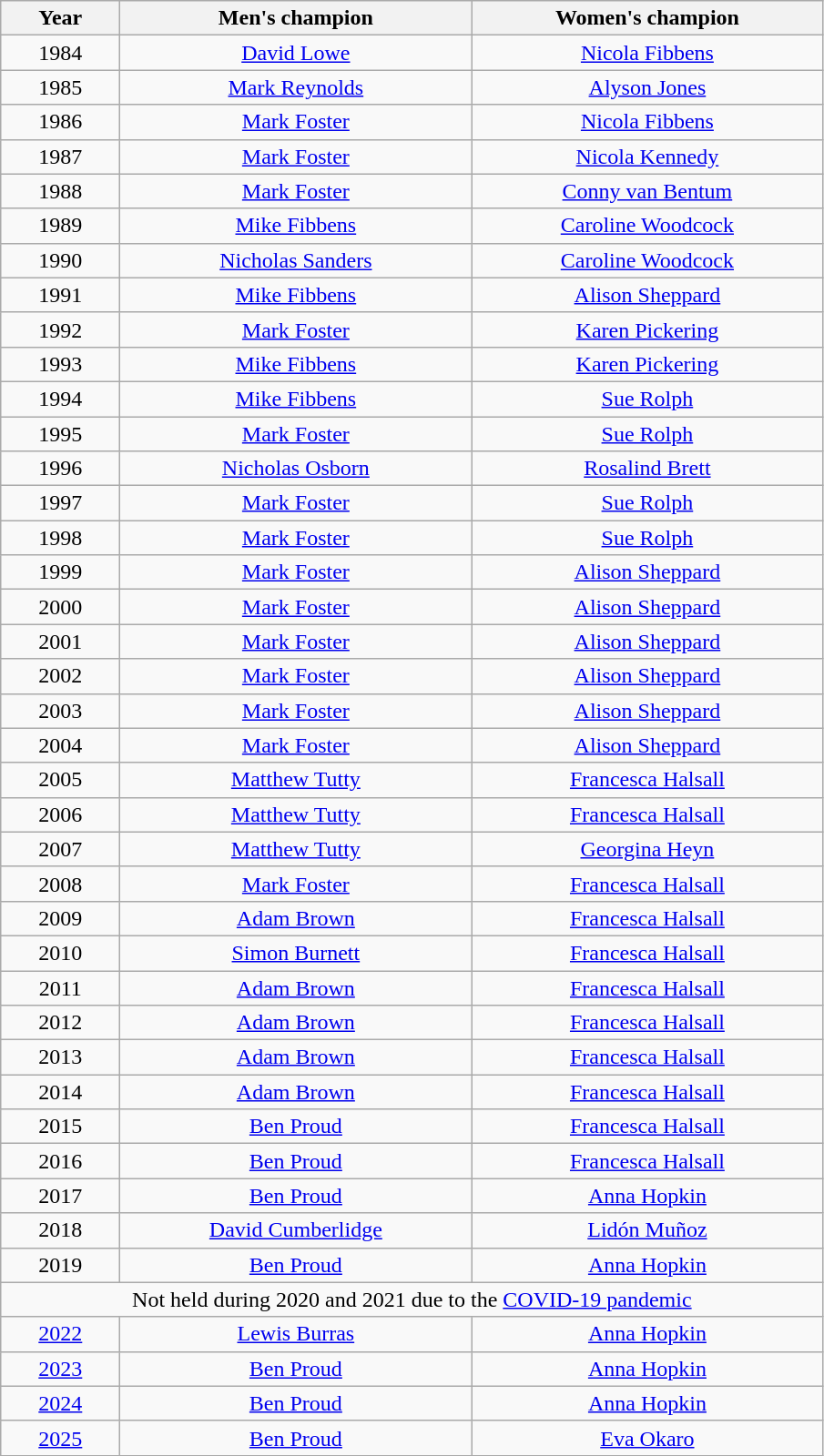<table class="wikitable sortable" style="text-align:center">
<tr>
<th width=80>Year</th>
<th width=250>Men's champion</th>
<th width=250>Women's champion</th>
</tr>
<tr>
<td>1984</td>
<td><a href='#'>David Lowe</a></td>
<td><a href='#'>Nicola Fibbens</a></td>
</tr>
<tr>
<td>1985</td>
<td><a href='#'>Mark Reynolds</a></td>
<td><a href='#'>Alyson Jones</a></td>
</tr>
<tr>
<td>1986</td>
<td><a href='#'>Mark Foster</a></td>
<td><a href='#'>Nicola Fibbens</a></td>
</tr>
<tr>
<td>1987</td>
<td><a href='#'>Mark Foster</a></td>
<td><a href='#'>Nicola Kennedy</a></td>
</tr>
<tr>
<td>1988</td>
<td><a href='#'>Mark Foster</a></td>
<td><a href='#'>Conny van Bentum</a></td>
</tr>
<tr>
<td>1989</td>
<td><a href='#'>Mike Fibbens</a></td>
<td><a href='#'>Caroline Woodcock</a></td>
</tr>
<tr>
<td>1990</td>
<td><a href='#'>Nicholas Sanders</a></td>
<td><a href='#'>Caroline Woodcock</a></td>
</tr>
<tr>
<td>1991</td>
<td><a href='#'>Mike Fibbens</a></td>
<td><a href='#'>Alison Sheppard</a></td>
</tr>
<tr>
<td>1992</td>
<td><a href='#'>Mark Foster</a></td>
<td><a href='#'>Karen Pickering</a></td>
</tr>
<tr>
<td>1993</td>
<td><a href='#'>Mike Fibbens</a></td>
<td><a href='#'>Karen Pickering</a></td>
</tr>
<tr>
<td>1994</td>
<td><a href='#'>Mike Fibbens</a></td>
<td><a href='#'>Sue Rolph</a></td>
</tr>
<tr>
<td>1995</td>
<td><a href='#'>Mark Foster</a></td>
<td><a href='#'>Sue Rolph</a></td>
</tr>
<tr>
<td>1996</td>
<td><a href='#'>Nicholas Osborn</a></td>
<td><a href='#'>Rosalind Brett</a></td>
</tr>
<tr>
<td>1997</td>
<td><a href='#'>Mark Foster</a></td>
<td><a href='#'>Sue Rolph</a></td>
</tr>
<tr>
<td>1998</td>
<td><a href='#'>Mark Foster</a></td>
<td><a href='#'>Sue Rolph</a></td>
</tr>
<tr>
<td>1999</td>
<td><a href='#'>Mark Foster</a></td>
<td><a href='#'>Alison Sheppard</a></td>
</tr>
<tr>
<td>2000</td>
<td><a href='#'>Mark Foster</a></td>
<td><a href='#'>Alison Sheppard</a></td>
</tr>
<tr>
<td>2001</td>
<td><a href='#'>Mark Foster</a></td>
<td><a href='#'>Alison Sheppard</a></td>
</tr>
<tr>
<td>2002</td>
<td><a href='#'>Mark Foster</a></td>
<td><a href='#'>Alison Sheppard</a></td>
</tr>
<tr>
<td>2003</td>
<td><a href='#'>Mark Foster</a></td>
<td><a href='#'>Alison Sheppard</a></td>
</tr>
<tr>
<td>2004</td>
<td><a href='#'>Mark Foster</a></td>
<td><a href='#'>Alison Sheppard</a></td>
</tr>
<tr>
<td>2005</td>
<td><a href='#'>Matthew Tutty</a></td>
<td><a href='#'>Francesca Halsall</a></td>
</tr>
<tr>
<td>2006</td>
<td><a href='#'>Matthew Tutty</a></td>
<td><a href='#'>Francesca Halsall</a></td>
</tr>
<tr>
<td>2007</td>
<td><a href='#'>Matthew Tutty</a></td>
<td><a href='#'>Georgina Heyn</a></td>
</tr>
<tr>
<td>2008</td>
<td><a href='#'>Mark Foster</a></td>
<td><a href='#'>Francesca Halsall</a></td>
</tr>
<tr>
<td>2009</td>
<td><a href='#'>Adam Brown</a></td>
<td><a href='#'>Francesca Halsall</a></td>
</tr>
<tr>
<td>2010</td>
<td><a href='#'>Simon Burnett</a></td>
<td><a href='#'>Francesca Halsall</a></td>
</tr>
<tr>
<td>2011</td>
<td><a href='#'>Adam Brown</a></td>
<td><a href='#'>Francesca Halsall</a></td>
</tr>
<tr>
<td>2012</td>
<td><a href='#'>Adam Brown</a></td>
<td><a href='#'>Francesca Halsall</a></td>
</tr>
<tr>
<td>2013</td>
<td><a href='#'>Adam Brown</a></td>
<td><a href='#'>Francesca Halsall</a></td>
</tr>
<tr>
<td>2014</td>
<td><a href='#'>Adam Brown</a></td>
<td><a href='#'>Francesca Halsall</a></td>
</tr>
<tr>
<td>2015</td>
<td><a href='#'>Ben Proud</a></td>
<td><a href='#'>Francesca Halsall</a></td>
</tr>
<tr>
<td>2016</td>
<td><a href='#'>Ben Proud</a></td>
<td><a href='#'>Francesca Halsall</a></td>
</tr>
<tr>
<td>2017</td>
<td><a href='#'>Ben Proud</a></td>
<td><a href='#'>Anna Hopkin</a></td>
</tr>
<tr>
<td>2018</td>
<td><a href='#'>David Cumberlidge</a></td>
<td><a href='#'>Lidón Muñoz</a></td>
</tr>
<tr>
<td>2019</td>
<td><a href='#'>Ben Proud</a></td>
<td><a href='#'>Anna Hopkin</a></td>
</tr>
<tr>
<td colspan=4>Not held during 2020 and 2021 due to the <a href='#'>COVID-19 pandemic</a></td>
</tr>
<tr>
<td><a href='#'>2022</a></td>
<td><a href='#'>Lewis Burras</a></td>
<td><a href='#'>Anna Hopkin</a></td>
</tr>
<tr>
<td><a href='#'>2023</a></td>
<td><a href='#'>Ben Proud</a></td>
<td><a href='#'>Anna Hopkin</a></td>
</tr>
<tr>
<td><a href='#'>2024</a></td>
<td><a href='#'>Ben Proud</a></td>
<td><a href='#'>Anna Hopkin</a></td>
</tr>
<tr>
<td><a href='#'>2025</a></td>
<td><a href='#'>Ben Proud</a></td>
<td><a href='#'>Eva Okaro</a></td>
</tr>
</table>
